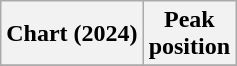<table class="wikitable sortable plainrowheaders" style="text-align:center">
<tr>
<th scope="col">Chart (2024)</th>
<th scope="col">Peak<br>position</th>
</tr>
<tr>
</tr>
</table>
